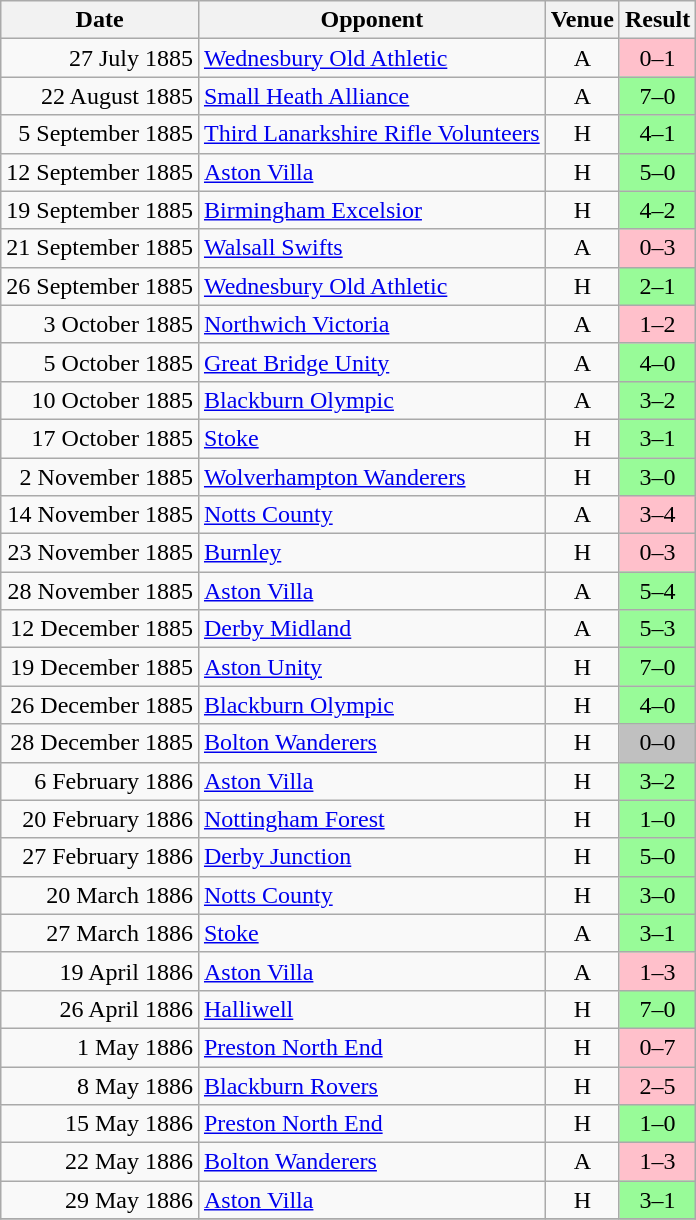<table class="wikitable">
<tr>
<th>Date</th>
<th>Opponent</th>
<th>Venue</th>
<th>Result</th>
</tr>
<tr>
<td align="right">27 July 1885</td>
<td><a href='#'>Wednesbury Old Athletic</a></td>
<td align="center">A</td>
<td align="center" bgcolor="Pink">0–1</td>
</tr>
<tr>
<td align="right">22 August 1885</td>
<td><a href='#'>Small Heath Alliance</a></td>
<td align="center">A</td>
<td align="center" bgcolor="PaleGreen">7–0</td>
</tr>
<tr>
<td align="right">5 September 1885</td>
<td><a href='#'>Third Lanarkshire Rifle Volunteers</a></td>
<td align="center">H</td>
<td align="center" bgcolor="PaleGreen">4–1</td>
</tr>
<tr>
<td align="right">12 September 1885</td>
<td><a href='#'>Aston Villa</a></td>
<td align="center">H</td>
<td align="center" bgcolor="PaleGreen">5–0</td>
</tr>
<tr>
<td align="right">19 September 1885</td>
<td><a href='#'>Birmingham Excelsior</a></td>
<td align="center">H</td>
<td align="center" bgcolor="PaleGreen">4–2</td>
</tr>
<tr>
<td align="right">21 September 1885</td>
<td><a href='#'>Walsall Swifts</a></td>
<td align="center">A</td>
<td align="center" bgcolor="Pink">0–3</td>
</tr>
<tr>
<td align="right">26 September 1885</td>
<td><a href='#'>Wednesbury Old Athletic</a></td>
<td align="center">H</td>
<td align="center" bgcolor="PaleGreen">2–1</td>
</tr>
<tr>
<td align="right">3 October 1885</td>
<td><a href='#'>Northwich Victoria</a></td>
<td align="center">A</td>
<td align="center" bgcolor="Pink">1–2</td>
</tr>
<tr>
<td align="right">5 October 1885</td>
<td><a href='#'>Great Bridge Unity</a></td>
<td align="center">A</td>
<td align="center" bgcolor="PaleGreen">4–0</td>
</tr>
<tr>
<td align="right">10 October 1885</td>
<td><a href='#'>Blackburn Olympic</a></td>
<td align="center">A</td>
<td align="center" bgcolor="PaleGreen">3–2</td>
</tr>
<tr>
<td align="right">17 October 1885</td>
<td><a href='#'>Stoke</a></td>
<td align="center">H</td>
<td align="center" bgcolor="PaleGreen">3–1</td>
</tr>
<tr>
<td align="right">2 November 1885</td>
<td><a href='#'>Wolverhampton Wanderers</a></td>
<td align="center">H</td>
<td align="center" bgcolor="PaleGreen">3–0</td>
</tr>
<tr>
<td align="right">14 November 1885</td>
<td><a href='#'>Notts County</a></td>
<td align="center">A</td>
<td align="center" bgcolor="Pink">3–4</td>
</tr>
<tr>
<td align="right">23 November 1885</td>
<td><a href='#'>Burnley</a></td>
<td align="center">H</td>
<td align="center" bgcolor="Pink">0–3</td>
</tr>
<tr>
<td align="right">28 November 1885</td>
<td><a href='#'>Aston Villa</a></td>
<td align="center">A</td>
<td align="center" bgcolor="PaleGreen">5–4</td>
</tr>
<tr>
<td align="right">12 December 1885</td>
<td><a href='#'>Derby Midland</a></td>
<td align="center">A</td>
<td align="center" bgcolor="PaleGreen">5–3</td>
</tr>
<tr>
<td align="right">19 December 1885</td>
<td><a href='#'>Aston Unity</a></td>
<td align="center">H</td>
<td align="center" bgcolor="PaleGreen">7–0</td>
</tr>
<tr>
<td align="right">26 December 1885</td>
<td><a href='#'>Blackburn Olympic</a></td>
<td align="center">H</td>
<td align="center" bgcolor="PaleGreen">4–0</td>
</tr>
<tr>
<td align="right">28 December 1885</td>
<td><a href='#'>Bolton Wanderers</a></td>
<td align="center">H</td>
<td align="center" bgcolor="Silver">0–0</td>
</tr>
<tr>
<td align="right">6 February 1886</td>
<td><a href='#'>Aston Villa</a></td>
<td align="center">H</td>
<td align="center" bgcolor="PaleGreen">3–2</td>
</tr>
<tr>
<td align="right">20 February 1886</td>
<td><a href='#'>Nottingham Forest</a></td>
<td align="center">H</td>
<td align="center" bgcolor="PaleGreen">1–0</td>
</tr>
<tr>
<td align="right">27 February 1886</td>
<td><a href='#'>Derby Junction</a></td>
<td align="center">H</td>
<td align="center" bgcolor="PaleGreen">5–0</td>
</tr>
<tr>
<td align="right">20 March 1886</td>
<td><a href='#'>Notts County</a></td>
<td align="center">H</td>
<td align="center" bgcolor="PaleGreen">3–0</td>
</tr>
<tr>
<td align="right">27 March 1886</td>
<td><a href='#'>Stoke</a></td>
<td align="center">A</td>
<td align="center" bgcolor="PaleGreen">3–1</td>
</tr>
<tr>
<td align="right">19 April 1886</td>
<td><a href='#'>Aston Villa</a></td>
<td align="center">A</td>
<td align="center" bgcolor="Pink">1–3</td>
</tr>
<tr>
<td align="right">26 April 1886</td>
<td><a href='#'>Halliwell</a></td>
<td align="center">H</td>
<td align="center" bgcolor="PaleGreen">7–0</td>
</tr>
<tr>
<td align="right">1 May 1886</td>
<td><a href='#'>Preston North End</a></td>
<td align="center">H</td>
<td align="center" bgcolor="Pink">0–7</td>
</tr>
<tr>
<td align="right">8 May 1886</td>
<td><a href='#'>Blackburn Rovers</a></td>
<td align="center">H</td>
<td align="center" bgcolor="Pink">2–5</td>
</tr>
<tr>
<td align="right">15 May 1886</td>
<td><a href='#'>Preston North End</a></td>
<td align="center">H</td>
<td align="center" bgcolor="PaleGreen">1–0</td>
</tr>
<tr>
<td align="right">22 May 1886</td>
<td><a href='#'>Bolton Wanderers</a></td>
<td align="center">A</td>
<td align="center" bgcolor="Pink">1–3</td>
</tr>
<tr>
<td align="right">29 May 1886</td>
<td><a href='#'>Aston Villa</a></td>
<td align="center">H</td>
<td align="center" bgcolor="PaleGreen">3–1</td>
</tr>
<tr>
</tr>
</table>
